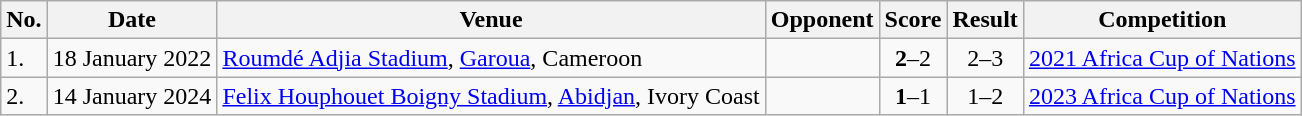<table class="wikitable" style="font-size:100%;">
<tr>
<th>No.</th>
<th>Date</th>
<th>Venue</th>
<th>Opponent</th>
<th>Score</th>
<th>Result</th>
<th>Competition</th>
</tr>
<tr>
<td>1.</td>
<td>18 January 2022</td>
<td><a href='#'>Roumdé Adjia Stadium</a>, <a href='#'>Garoua</a>, Cameroon</td>
<td></td>
<td align=center><strong>2</strong>–2</td>
<td align=center>2–3</td>
<td><a href='#'>2021 Africa Cup of Nations</a></td>
</tr>
<tr>
<td>2.</td>
<td>14 January 2024</td>
<td><a href='#'>Felix Houphouet Boigny Stadium</a>, <a href='#'>Abidjan</a>, Ivory Coast</td>
<td></td>
<td align=center><strong>1</strong>–1</td>
<td align=center>1–2</td>
<td><a href='#'>2023 Africa Cup of Nations</a></td>
</tr>
</table>
